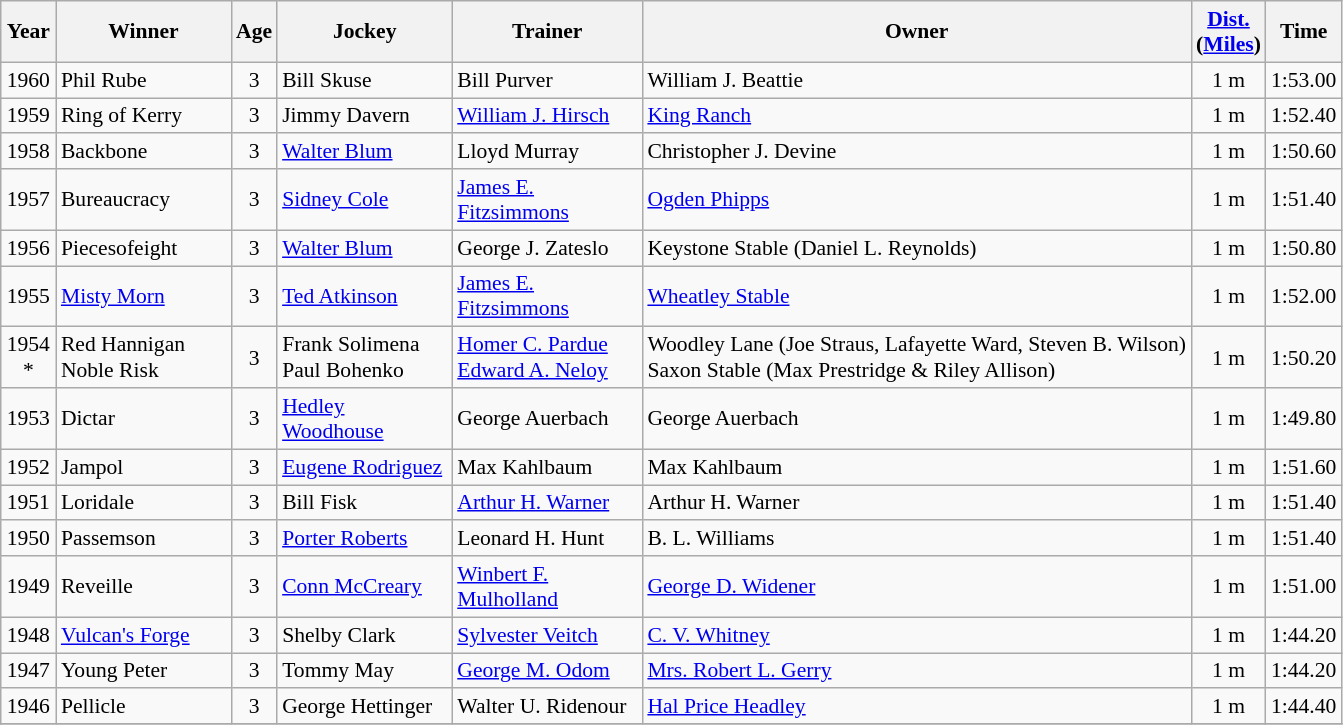<table class="wikitable sortable" style="font-size:90%">
<tr>
<th style="width:30px">Year<br></th>
<th style="width:110px">Winner<br></th>
<th style="width:20px">Age<br></th>
<th style="width:110px">Jockey<br></th>
<th style="width:120px">Trainer<br></th>
<th>Owner<br></th>
<th style="width:25px"><a href='#'>Dist.</a><br> <span>(<a href='#'>Miles</a>)</span></th>
<th style="width:25px">Time</th>
</tr>
<tr>
<td align=center>1960</td>
<td>Phil Rube</td>
<td align=center>3</td>
<td>Bill Skuse</td>
<td>Bill Purver</td>
<td>William J. Beattie</td>
<td align=center>1<span> m</span></td>
<td>1:53.00</td>
</tr>
<tr>
<td align=center>1959</td>
<td>Ring of Kerry</td>
<td align=center>3</td>
<td>Jimmy Davern</td>
<td><a href='#'>William J. Hirsch</a></td>
<td><a href='#'>King Ranch</a></td>
<td align=center>1<span> m</span></td>
<td>1:52.40</td>
</tr>
<tr>
<td align=center>1958</td>
<td>Backbone</td>
<td align=center>3</td>
<td><a href='#'>Walter Blum</a></td>
<td>Lloyd Murray</td>
<td>Christopher J. Devine</td>
<td align=center>1<span> m</span></td>
<td>1:50.60</td>
</tr>
<tr>
<td align=center>1957</td>
<td>Bureaucracy</td>
<td align=center>3</td>
<td><a href='#'>Sidney Cole</a></td>
<td><a href='#'>James E. Fitzsimmons</a></td>
<td><a href='#'>Ogden Phipps</a></td>
<td align=center>1<span> m</span></td>
<td>1:51.40</td>
</tr>
<tr>
<td align=center>1956</td>
<td>Piecesofeight</td>
<td align=center>3</td>
<td><a href='#'>Walter Blum</a></td>
<td>George J. Zateslo</td>
<td>Keystone Stable (Daniel L. Reynolds)</td>
<td align=center>1<span> m</span></td>
<td>1:50.80</td>
</tr>
<tr>
<td align=center>1955</td>
<td><a href='#'>Misty Morn</a></td>
<td align=center>3</td>
<td><a href='#'>Ted Atkinson</a></td>
<td><a href='#'>James E. Fitzsimmons</a></td>
<td><a href='#'>Wheatley Stable</a></td>
<td align=center>1<span> m</span></td>
<td>1:52.00</td>
</tr>
<tr>
<td align=center>1954 *</td>
<td>Red Hannigan<br>Noble Risk</td>
<td align=center>3</td>
<td>Frank Solimena<br>Paul Bohenko</td>
<td><a href='#'>Homer C. Pardue</a><br><a href='#'>Edward A. Neloy</a></td>
<td>Woodley Lane (Joe Straus, Lafayette Ward, Steven B. Wilson)<br>Saxon Stable (Max Prestridge & Riley Allison)</td>
<td align=center>1<span> m</span></td>
<td>1:50.20</td>
</tr>
<tr>
<td align=center>1953</td>
<td>Dictar</td>
<td align=center>3</td>
<td><a href='#'>Hedley Woodhouse</a></td>
<td>George Auerbach</td>
<td>George Auerbach</td>
<td align=center>1<span> m</span></td>
<td>1:49.80</td>
</tr>
<tr>
<td align=center>1952</td>
<td>Jampol</td>
<td align=center>3</td>
<td><a href='#'>Eugene Rodriguez</a></td>
<td>Max Kahlbaum</td>
<td>Max Kahlbaum</td>
<td align=center>1<span> m</span></td>
<td>1:51.60</td>
</tr>
<tr>
<td align=center>1951</td>
<td>Loridale</td>
<td align=center>3</td>
<td>Bill Fisk</td>
<td><a href='#'>Arthur H. Warner</a></td>
<td>Arthur H. Warner</td>
<td align=center>1<span> m</span></td>
<td>1:51.40</td>
</tr>
<tr>
<td align=center>1950</td>
<td>Passemson</td>
<td align=center>3</td>
<td><a href='#'>Porter Roberts</a></td>
<td>Leonard H. Hunt</td>
<td>B. L. Williams</td>
<td align=center>1<span> m</span></td>
<td>1:51.40</td>
</tr>
<tr>
<td align=center>1949</td>
<td>Reveille</td>
<td align=center>3</td>
<td><a href='#'>Conn McCreary</a></td>
<td><a href='#'>Winbert F. Mulholland</a></td>
<td><a href='#'>George D. Widener</a></td>
<td align=center>1<span> m</span></td>
<td>1:51.00</td>
</tr>
<tr>
<td align=center>1948</td>
<td><a href='#'>Vulcan's Forge</a></td>
<td align=center>3</td>
<td>Shelby Clark</td>
<td><a href='#'>Sylvester Veitch</a></td>
<td><a href='#'>C. V. Whitney</a></td>
<td align=center>1<span> m</span></td>
<td>1:44.20</td>
</tr>
<tr>
<td align=center>1947</td>
<td>Young Peter</td>
<td align=center>3</td>
<td>Tommy May</td>
<td><a href='#'>George M. Odom</a></td>
<td><a href='#'>Mrs. Robert L. Gerry</a></td>
<td align=center>1<span> m</span></td>
<td>1:44.20</td>
</tr>
<tr>
<td align=center>1946</td>
<td>Pellicle</td>
<td align=center>3</td>
<td>George Hettinger</td>
<td>Walter U. Ridenour</td>
<td><a href='#'>Hal Price Headley</a></td>
<td align=center>1<span> m</span></td>
<td>1:44.40</td>
</tr>
<tr>
</tr>
</table>
